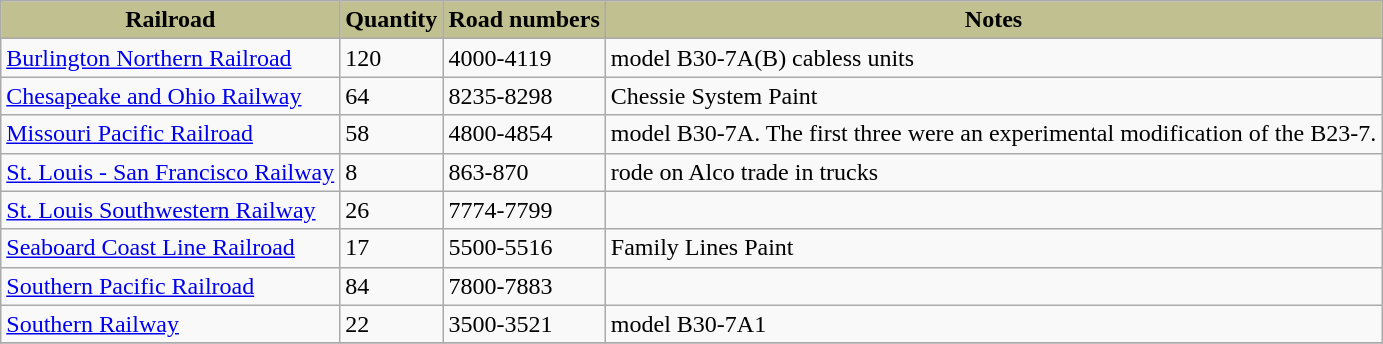<table class="wikitable">
<tr>
<th style="background:#c0c090;">Railroad</th>
<th style="background:#c0c090;">Quantity</th>
<th style="background:#c0c090;">Road numbers</th>
<th style="background:#c0c090;">Notes</th>
</tr>
<tr>
<td><a href='#'>Burlington Northern Railroad</a></td>
<td>120</td>
<td>4000-4119</td>
<td>model B30-7A(B) cabless units</td>
</tr>
<tr>
<td><a href='#'>Chesapeake and Ohio Railway</a></td>
<td>64</td>
<td>8235-8298</td>
<td>Chessie System Paint</td>
</tr>
<tr>
<td><a href='#'>Missouri Pacific Railroad</a></td>
<td>58</td>
<td>4800-4854</td>
<td>model B30-7A. The first three were an experimental modification of the B23-7.</td>
</tr>
<tr>
<td><a href='#'>St. Louis - San Francisco Railway</a></td>
<td>8</td>
<td>863-870</td>
<td>rode on Alco trade in trucks</td>
</tr>
<tr>
<td><a href='#'>St. Louis Southwestern Railway</a></td>
<td>26</td>
<td>7774-7799</td>
<td></td>
</tr>
<tr>
<td><a href='#'>Seaboard Coast Line Railroad</a></td>
<td>17</td>
<td>5500-5516</td>
<td>Family Lines Paint</td>
</tr>
<tr>
<td><a href='#'>Southern Pacific Railroad</a></td>
<td>84</td>
<td>7800-7883</td>
<td></td>
</tr>
<tr>
<td><a href='#'>Southern Railway</a></td>
<td>22</td>
<td>3500-3521</td>
<td>model B30-7A1</td>
</tr>
<tr>
</tr>
</table>
